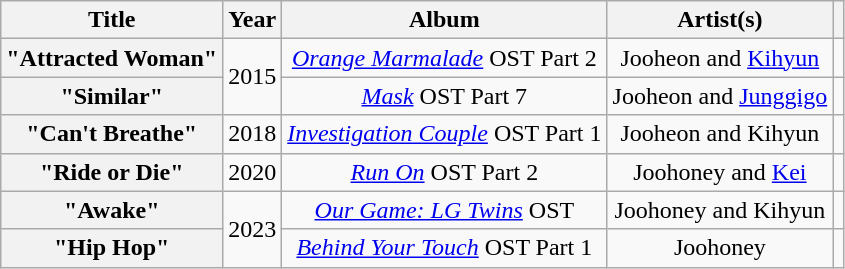<table class="wikitable plainrowheaders" style="text-align:center">
<tr>
<th scope="col">Title</th>
<th scope="col">Year</th>
<th scope="col">Album</th>
<th scope="col">Artist(s)</th>
<th scope="col" class="unsortable"></th>
</tr>
<tr>
<th scope="row">"Attracted Woman"</th>
<td rowspan="2">2015</td>
<td><em><a href='#'>Orange Marmalade</a></em> OST Part 2</td>
<td>Jooheon and <a href='#'>Kihyun</a></td>
<td></td>
</tr>
<tr>
<th scope="row">"Similar"</th>
<td><em><a href='#'>Mask</a></em> OST Part 7</td>
<td>Jooheon and <a href='#'>Junggigo</a></td>
<td></td>
</tr>
<tr>
<th scope="row">"Can't Breathe"</th>
<td>2018</td>
<td><em><a href='#'>Investigation Couple</a></em> OST Part 1</td>
<td>Jooheon and Kihyun</td>
<td></td>
</tr>
<tr>
<th scope="row">"Ride or Die"</th>
<td>2020</td>
<td><em><a href='#'>Run On</a></em> OST Part 2</td>
<td>Joohoney and <a href='#'>Kei</a></td>
<td></td>
</tr>
<tr>
<th scope="row">"Awake"</th>
<td rowspan="2">2023</td>
<td><em><a href='#'>Our Game: LG Twins</a></em> OST</td>
<td>Joohoney and Kihyun</td>
<td></td>
</tr>
<tr>
<th scope="row">"Hip Hop"</th>
<td><em><a href='#'>Behind Your Touch</a></em> OST Part 1</td>
<td>Joohoney</td>
<td></td>
</tr>
</table>
